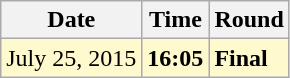<table class="wikitable">
<tr>
<th>Date</th>
<th>Time</th>
<th>Round</th>
</tr>
<tr style=background:lemonchiffon>
<td>July 25, 2015</td>
<td><strong>16:05</strong></td>
<td><strong>Final</strong></td>
</tr>
</table>
